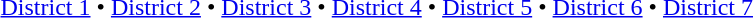<table id=toc class=toc summary=Contents>
<tr>
<td align=center><br><a href='#'>District 1</a> • <a href='#'>District 2</a> • <a href='#'>District 3</a> • <a href='#'>District 4</a> • <a href='#'>District 5</a> • <a href='#'>District 6</a> • <a href='#'>District 7</a></td>
</tr>
</table>
